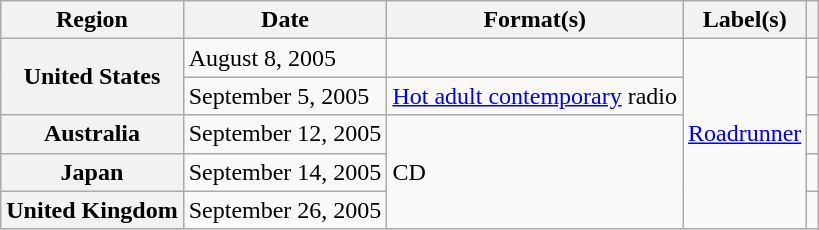<table class="wikitable plainrowheaders">
<tr>
<th scope="col">Region</th>
<th scope="col">Date</th>
<th scope="col">Format(s)</th>
<th scope="col">Label(s)</th>
<th scope="col"></th>
</tr>
<tr>
<th scope="row" rowspan="2">United States</th>
<td>August 8, 2005</td>
<td></td>
<td rowspan="5"><a href='#'>Roadrunner</a></td>
<td></td>
</tr>
<tr>
<td>September 5, 2005</td>
<td><a href='#'>Hot adult contemporary</a> radio</td>
<td></td>
</tr>
<tr>
<th scope="row">Australia</th>
<td>September 12, 2005</td>
<td rowspan="3">CD</td>
<td></td>
</tr>
<tr>
<th scope="row">Japan</th>
<td>September 14, 2005</td>
<td></td>
</tr>
<tr>
<th scope="row">United Kingdom</th>
<td>September 26, 2005</td>
<td></td>
</tr>
</table>
